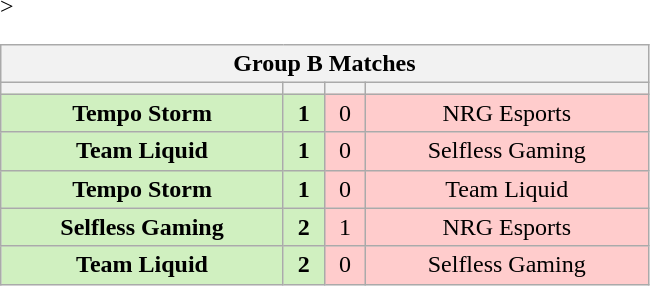<table class="wikitable" style="text-align: center;">
<tr>
<th colspan=4>Group B Matches</th>
</tr>
<tr <noinclude>>
<th width="181px"></th>
<th width="20px"></th>
<th width="20px"></th>
<th width="181px"></noinclude></th>
</tr>
<tr>
<td style="background: #D0F0C0;"><strong>Tempo Storm</strong></td>
<td style="background: #D0F0C0;"><strong>1</strong></td>
<td style="background: #FFCCCC;">0</td>
<td style="background: #FFCCCC;">NRG Esports</td>
</tr>
<tr>
<td style="background: #D0F0C0;"><strong>Team Liquid</strong></td>
<td style="background: #D0F0C0;"><strong>1</strong></td>
<td style="background: #FFCCCC;">0</td>
<td style="background: #FFCCCC;">Selfless Gaming</td>
</tr>
<tr>
<td style="background: #D0F0C0;"><strong>Tempo Storm</strong></td>
<td style="background: #D0F0C0;"><strong>1</strong></td>
<td style="background: #FFCCCC;">0</td>
<td style="background: #FFCCCC;">Team Liquid</td>
</tr>
<tr>
<td style="background: #D0F0C0;"><strong>Selfless Gaming</strong></td>
<td style="background: #D0F0C0;"><strong>2</strong></td>
<td style="background: #FFCCCC;">1</td>
<td style="background: #FFCCCC;">NRG Esports</td>
</tr>
<tr>
<td style="background: #D0F0C0;"><strong>Team Liquid</strong></td>
<td style="background: #D0F0C0;"><strong>2</strong></td>
<td style="background: #FFCCCC;">0</td>
<td style="background: #FFCCCC;">Selfless Gaming</td>
</tr>
</table>
